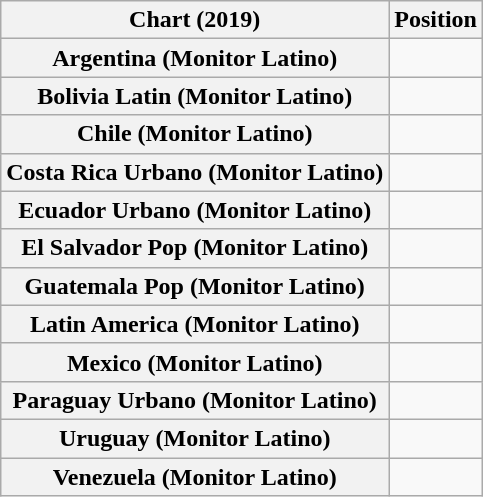<table class="wikitable plainrowheaders sortable" style="text-align:center">
<tr>
<th scope="col">Chart (2019)</th>
<th scope="col">Position</th>
</tr>
<tr>
<th scope="row">Argentina (Monitor Latino)</th>
<td></td>
</tr>
<tr>
<th scope="row">Bolivia Latin (Monitor Latino)</th>
<td></td>
</tr>
<tr>
<th scope="row">Chile (Monitor Latino)</th>
<td></td>
</tr>
<tr>
<th scope="row">Costa Rica Urbano (Monitor Latino)</th>
<td></td>
</tr>
<tr>
<th scope="row">Ecuador Urbano (Monitor Latino)</th>
<td></td>
</tr>
<tr>
<th scope="row">El Salvador Pop (Monitor Latino)</th>
<td></td>
</tr>
<tr>
<th scope="row">Guatemala Pop (Monitor Latino)</th>
<td></td>
</tr>
<tr>
<th scope="row">Latin America (Monitor Latino)</th>
<td></td>
</tr>
<tr>
<th scope="row">Mexico (Monitor Latino)</th>
<td></td>
</tr>
<tr>
<th scope="row">Paraguay Urbano (Monitor Latino)</th>
<td></td>
</tr>
<tr>
<th scope="row">Uruguay (Monitor Latino)</th>
<td></td>
</tr>
<tr>
<th scope="row">Venezuela (Monitor Latino)</th>
<td></td>
</tr>
</table>
